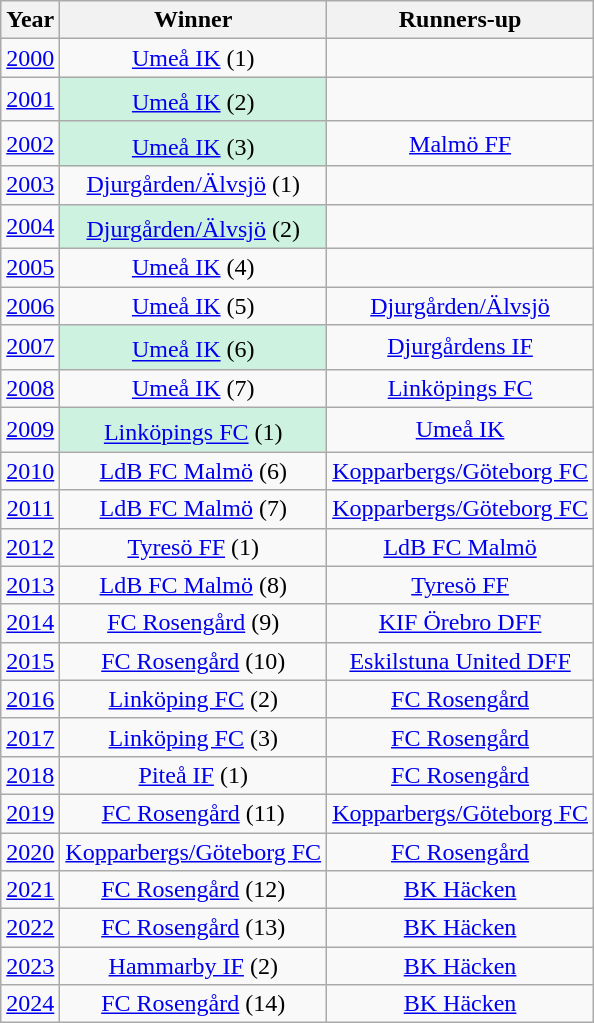<table class="wikitable sortable plainrowheaders" style="text-align: center;">
<tr>
<th>Year</th>
<th>Winner</th>
<th>Runners-up</th>
</tr>
<tr>
<td><a href='#'>2000</a></td>
<td><a href='#'>Umeå IK</a> (1)</td>
<td></td>
</tr>
<tr>
<td><a href='#'>2001</a></td>
<td bgcolor="#CEF2E0" align="center"><a href='#'>Umeå IK</a> (2)<sup></sup></td>
<td></td>
</tr>
<tr>
<td><a href='#'>2002</a></td>
<td bgcolor="#CEF2E0" align="center"><a href='#'>Umeå IK</a> (3)<sup></sup></td>
<td><a href='#'>Malmö FF</a></td>
</tr>
<tr>
<td><a href='#'>2003</a></td>
<td><a href='#'>Djurgården/Älvsjö</a> (1)</td>
<td></td>
</tr>
<tr>
<td><a href='#'>2004</a></td>
<td bgcolor="#CEF2E0" align="center"><a href='#'>Djurgården/Älvsjö</a> (2)<sup></sup></td>
<td></td>
</tr>
<tr>
<td><a href='#'>2005</a></td>
<td><a href='#'>Umeå IK</a> (4)</td>
<td></td>
</tr>
<tr>
<td><a href='#'>2006</a></td>
<td><a href='#'>Umeå IK</a> (5)</td>
<td><a href='#'>Djurgården/Älvsjö</a></td>
</tr>
<tr>
<td><a href='#'>2007</a></td>
<td bgcolor="#CEF2E0" align="center"><a href='#'>Umeå IK</a> (6)<sup></sup></td>
<td><a href='#'>Djurgårdens IF</a></td>
</tr>
<tr>
<td><a href='#'>2008</a></td>
<td><a href='#'>Umeå IK</a> (7)</td>
<td><a href='#'>Linköpings FC</a></td>
</tr>
<tr>
<td><a href='#'>2009</a></td>
<td bgcolor="#CEF2E0" align="center"><a href='#'>Linköpings FC</a> (1)<sup></sup></td>
<td><a href='#'>Umeå IK</a></td>
</tr>
<tr>
<td><a href='#'>2010</a></td>
<td><a href='#'>LdB FC Malmö</a> (6)</td>
<td><a href='#'>Kopparbergs/Göteborg FC</a></td>
</tr>
<tr>
<td><a href='#'>2011</a></td>
<td><a href='#'>LdB FC Malmö</a> (7)</td>
<td><a href='#'>Kopparbergs/Göteborg FC</a></td>
</tr>
<tr>
<td><a href='#'>2012</a></td>
<td><a href='#'>Tyresö FF</a> (1)</td>
<td><a href='#'>LdB FC Malmö</a></td>
</tr>
<tr>
<td><a href='#'>2013</a></td>
<td><a href='#'>LdB FC Malmö</a> (8)</td>
<td><a href='#'>Tyresö FF</a></td>
</tr>
<tr>
<td><a href='#'>2014</a></td>
<td><a href='#'>FC Rosengård</a> (9)</td>
<td><a href='#'>KIF Örebro DFF</a></td>
</tr>
<tr>
<td><a href='#'>2015</a></td>
<td><a href='#'>FC Rosengård</a> (10)</td>
<td><a href='#'>Eskilstuna United DFF</a></td>
</tr>
<tr>
<td><a href='#'>2016</a></td>
<td><a href='#'>Linköping FC</a> (2)</td>
<td><a href='#'>FC Rosengård</a></td>
</tr>
<tr>
<td><a href='#'>2017</a></td>
<td><a href='#'>Linköping FC</a> (3)</td>
<td><a href='#'>FC Rosengård</a></td>
</tr>
<tr>
<td><a href='#'>2018</a></td>
<td><a href='#'>Piteå IF</a> (1)</td>
<td><a href='#'>FC Rosengård</a></td>
</tr>
<tr>
<td><a href='#'>2019</a></td>
<td><a href='#'>FC Rosengård</a> (11)</td>
<td><a href='#'>Kopparbergs/Göteborg FC</a></td>
</tr>
<tr>
<td><a href='#'>2020</a></td>
<td><a href='#'>Kopparbergs/Göteborg FC</a></td>
<td><a href='#'>FC Rosengård</a></td>
</tr>
<tr>
<td><a href='#'>2021</a></td>
<td><a href='#'>FC Rosengård</a> (12)</td>
<td><a href='#'>BK Häcken</a></td>
</tr>
<tr>
<td><a href='#'>2022</a></td>
<td><a href='#'>FC Rosengård</a> (13)</td>
<td><a href='#'>BK Häcken</a></td>
</tr>
<tr>
<td><a href='#'>2023</a></td>
<td><a href='#'>Hammarby IF</a> (2)</td>
<td><a href='#'>BK Häcken</a></td>
</tr>
<tr>
<td><a href='#'>2024</a></td>
<td><a href='#'>FC Rosengård</a> (14)</td>
<td><a href='#'>BK Häcken</a></td>
</tr>
</table>
